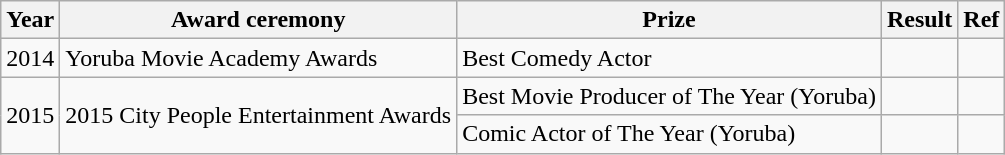<table class ="wikitable">
<tr>
<th>Year</th>
<th>Award ceremony</th>
<th>Prize</th>
<th>Result</th>
<th>Ref</th>
</tr>
<tr>
<td>2014</td>
<td>Yoruba Movie Academy Awards</td>
<td>Best Comedy Actor</td>
<td></td>
<td></td>
</tr>
<tr>
<td rowspan="2">2015</td>
<td rowspan="2">2015 City People Entertainment Awards</td>
<td>Best Movie Producer of The Year (Yoruba)</td>
<td></td>
<td></td>
</tr>
<tr>
<td>Comic Actor of The Year (Yoruba)</td>
<td></td>
<td></td>
</tr>
</table>
